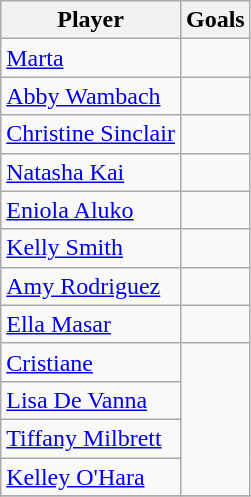<table class="wikitable">
<tr>
<th scope="col">Player</th>
<th scope="col">Goals</th>
</tr>
<tr>
<td> <a href='#'>Marta</a></td>
<td></td>
</tr>
<tr>
<td> <a href='#'>Abby Wambach</a></td>
<td></td>
</tr>
<tr>
<td> <a href='#'>Christine Sinclair</a></td>
<td></td>
</tr>
<tr>
<td> <a href='#'>Natasha Kai</a></td>
<td></td>
</tr>
<tr>
<td> <a href='#'>Eniola Aluko</a></td>
<td></td>
</tr>
<tr>
<td> <a href='#'>Kelly Smith</a></td>
<td></td>
</tr>
<tr>
<td> <a href='#'>Amy Rodriguez</a></td>
<td></td>
</tr>
<tr>
<td> <a href='#'>Ella Masar</a></td>
<td></td>
</tr>
<tr>
<td> <a href='#'>Cristiane</a></td>
<td rowspan=4></td>
</tr>
<tr>
<td> <a href='#'>Lisa De Vanna</a></td>
</tr>
<tr>
<td> <a href='#'>Tiffany Milbrett</a></td>
</tr>
<tr>
<td> <a href='#'>Kelley O'Hara</a></td>
</tr>
<tr>
</tr>
</table>
